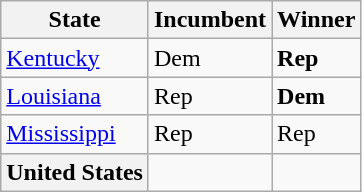<table class="wikitable sortable">
<tr>
<th>State</th>
<th>Incumbent</th>
<th>Winner</th>
</tr>
<tr>
<td><a href='#'>Kentucky</a></td>
<td>Dem</td>
<td><strong>Rep</strong></td>
</tr>
<tr>
<td><a href='#'>Louisiana</a></td>
<td>Rep</td>
<td><strong>Dem</strong></td>
</tr>
<tr>
<td><a href='#'>Mississippi</a></td>
<td>Rep</td>
<td>Rep</td>
</tr>
<tr class="sortbottom" |>
<th>United States</th>
<td></td>
<td></td>
</tr>
</table>
